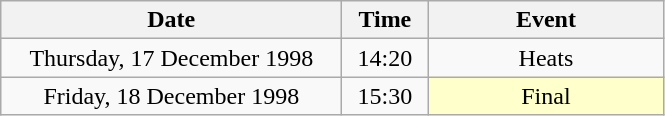<table class = "wikitable" style="text-align:center;">
<tr>
<th width=220>Date</th>
<th width=50>Time</th>
<th width=150>Event</th>
</tr>
<tr>
<td>Thursday, 17 December 1998</td>
<td>14:20</td>
<td>Heats</td>
</tr>
<tr>
<td>Friday, 18 December 1998</td>
<td>15:30</td>
<td bgcolor=ffffcc>Final</td>
</tr>
</table>
